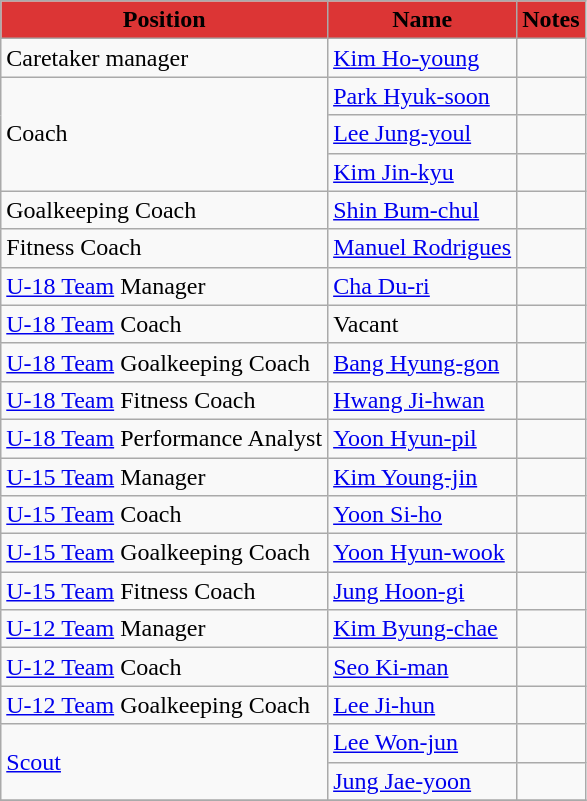<table class="wikitable">
<tr>
<th style="color:#000000; background:#DC3535;">Position</th>
<th style="color:#000000; background:#DC3535;">Name</th>
<th style="color:#000000; background:#DC3535;">Notes</th>
</tr>
<tr>
<td>Caretaker manager</td>
<td> <a href='#'>Kim Ho-young</a></td>
<td></td>
</tr>
<tr>
<td rowspan="3">Coach</td>
<td> <a href='#'>Park Hyuk-soon</a></td>
<td></td>
</tr>
<tr>
<td> <a href='#'>Lee Jung-youl</a></td>
<td></td>
</tr>
<tr>
<td> <a href='#'>Kim Jin-kyu</a></td>
<td></td>
</tr>
<tr>
<td>Goalkeeping Coach</td>
<td> <a href='#'>Shin Bum-chul</a></td>
<td></td>
</tr>
<tr>
<td>Fitness Coach</td>
<td> <a href='#'>Manuel Rodrigues</a></td>
<td></td>
</tr>
<tr>
<td><a href='#'>U-18 Team</a> Manager</td>
<td> <a href='#'>Cha Du-ri</a></td>
<td></td>
</tr>
<tr>
<td><a href='#'>U-18 Team</a> Coach</td>
<td>Vacant</td>
<td></td>
</tr>
<tr>
<td><a href='#'>U-18 Team</a> Goalkeeping Coach</td>
<td> <a href='#'>Bang Hyung-gon</a></td>
<td></td>
</tr>
<tr>
<td><a href='#'>U-18 Team</a> Fitness Coach</td>
<td> <a href='#'>Hwang Ji-hwan</a></td>
<td></td>
</tr>
<tr>
<td><a href='#'>U-18 Team</a> Performance Analyst</td>
<td> <a href='#'>Yoon Hyun-pil</a></td>
<td></td>
</tr>
<tr>
<td><a href='#'>U-15 Team</a> Manager</td>
<td> <a href='#'>Kim Young-jin</a></td>
<td></td>
</tr>
<tr>
<td><a href='#'>U-15 Team</a> Coach</td>
<td> <a href='#'>Yoon Si-ho</a></td>
<td></td>
</tr>
<tr>
<td><a href='#'>U-15 Team</a> Goalkeeping Coach</td>
<td> <a href='#'>Yoon Hyun-wook</a></td>
<td></td>
</tr>
<tr>
<td><a href='#'>U-15 Team</a> Fitness Coach</td>
<td> <a href='#'>Jung Hoon-gi</a></td>
<td></td>
</tr>
<tr>
<td><a href='#'>U-12 Team</a> Manager</td>
<td> <a href='#'>Kim Byung-chae</a></td>
<td></td>
</tr>
<tr>
<td><a href='#'>U-12 Team</a> Coach</td>
<td> <a href='#'>Seo Ki-man</a></td>
<td></td>
</tr>
<tr>
<td><a href='#'>U-12 Team</a> Goalkeeping Coach</td>
<td> <a href='#'>Lee Ji-hun</a></td>
<td></td>
</tr>
<tr>
<td rowspan="2"><a href='#'>Scout</a></td>
<td> <a href='#'>Lee Won-jun</a></td>
<td></td>
</tr>
<tr>
<td> <a href='#'>Jung Jae-yoon</a></td>
<td></td>
</tr>
<tr>
</tr>
</table>
